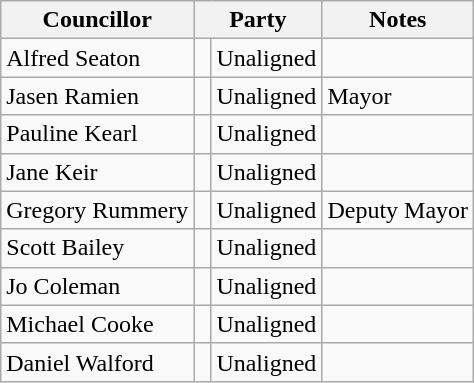<table class="wikitable">
<tr>
<th>Councillor</th>
<th colspan="2">Party</th>
<th>Notes</th>
</tr>
<tr>
<td>Alfred Seaton</td>
<td> </td>
<td>Unaligned</td>
</tr>
<tr>
<td>Jasen Ramien</td>
<td> </td>
<td>Unaligned</td>
<td>Mayor</td>
</tr>
<tr>
<td>Pauline Kearl</td>
<td> </td>
<td>Unaligned</td>
<td></td>
</tr>
<tr>
<td>Jane Keir</td>
<td> </td>
<td>Unaligned</td>
<td></td>
</tr>
<tr>
<td>Gregory Rummery</td>
<td> </td>
<td>Unaligned</td>
<td>Deputy Mayor</td>
</tr>
<tr>
<td>Scott Bailey</td>
<td> </td>
<td>Unaligned</td>
<td></td>
</tr>
<tr>
<td>Jo Coleman</td>
<td> </td>
<td>Unaligned</td>
<td></td>
</tr>
<tr>
<td>Michael Cooke</td>
<td> </td>
<td>Unaligned</td>
<td></td>
</tr>
<tr>
<td>Daniel Walford</td>
<td> </td>
<td>Unaligned</td>
<td></td>
</tr>
</table>
